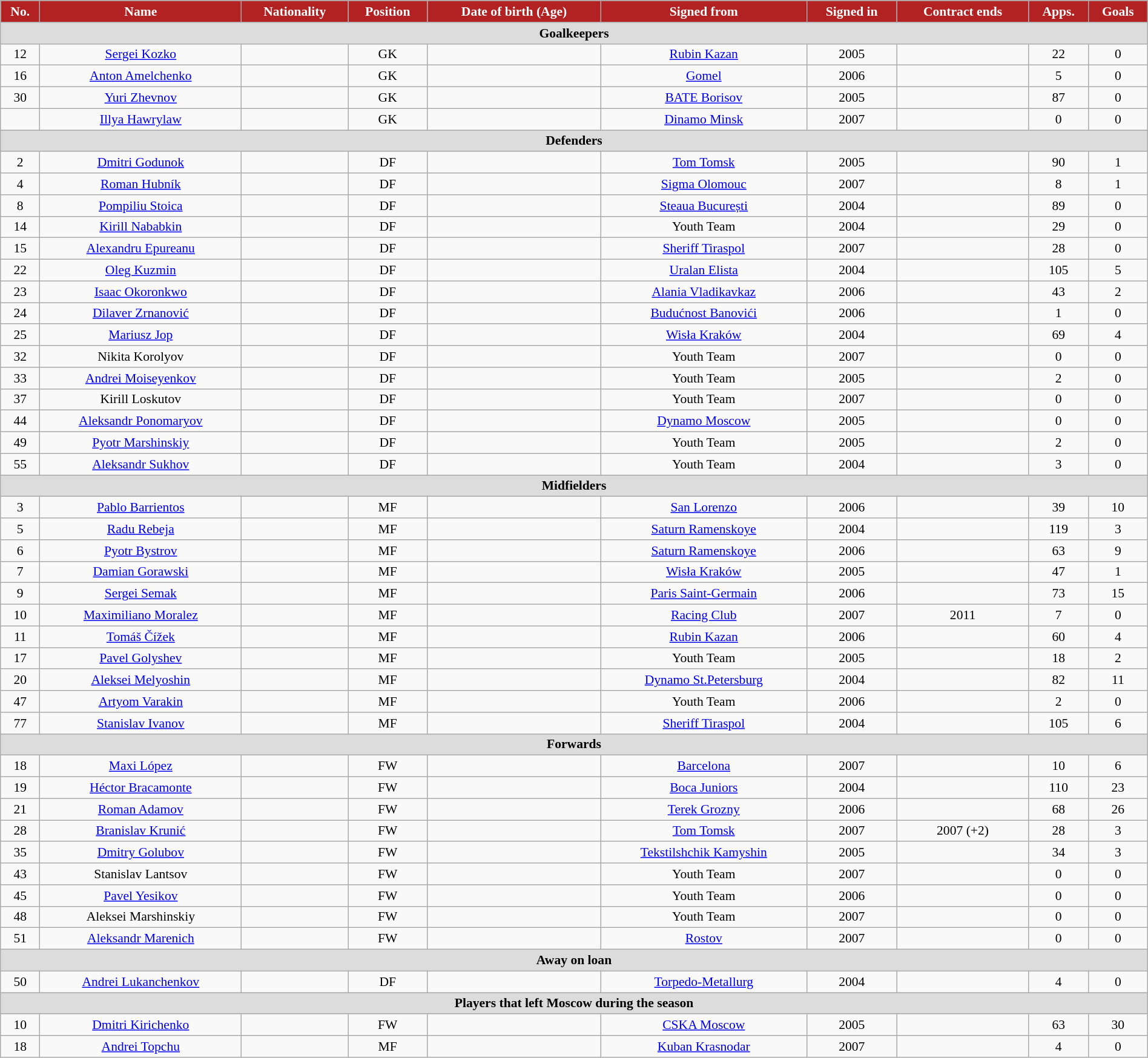<table class="wikitable"  style="text-align:center; font-size:90%; width:100%;">
<tr>
<th style="background:#B22222; color:white; text-align:center;">No.</th>
<th style="background:#B22222; color:white; text-align:center;">Name</th>
<th style="background:#B22222; color:white; text-align:center;">Nationality</th>
<th style="background:#B22222; color:white; text-align:center;">Position</th>
<th style="background:#B22222; color:white; text-align:center;">Date of birth (Age)</th>
<th style="background:#B22222; color:white; text-align:center;">Signed from</th>
<th style="background:#B22222; color:white; text-align:center;">Signed in</th>
<th style="background:#B22222; color:white; text-align:center;">Contract ends</th>
<th style="background:#B22222; color:white; text-align:center;">Apps.</th>
<th style="background:#B22222; color:white; text-align:center;">Goals</th>
</tr>
<tr>
<th colspan="11"  style="background:#dcdcdc; text-align:center;">Goalkeepers</th>
</tr>
<tr>
<td>12</td>
<td><a href='#'>Sergei Kozko</a></td>
<td></td>
<td>GK</td>
<td></td>
<td><a href='#'>Rubin Kazan</a></td>
<td>2005</td>
<td></td>
<td>22</td>
<td>0</td>
</tr>
<tr>
<td>16</td>
<td><a href='#'>Anton Amelchenko</a></td>
<td></td>
<td>GK</td>
<td></td>
<td><a href='#'>Gomel</a></td>
<td>2006</td>
<td></td>
<td>5</td>
<td>0</td>
</tr>
<tr>
<td>30</td>
<td><a href='#'>Yuri Zhevnov</a></td>
<td></td>
<td>GK</td>
<td></td>
<td><a href='#'>BATE Borisov</a></td>
<td>2005</td>
<td></td>
<td>87</td>
<td>0</td>
</tr>
<tr>
<td></td>
<td><a href='#'>Illya Hawrylaw</a></td>
<td></td>
<td>GK</td>
<td></td>
<td><a href='#'>Dinamo Minsk</a></td>
<td>2007</td>
<td></td>
<td>0</td>
<td>0</td>
</tr>
<tr>
<th colspan="11"  style="background:#dcdcdc; text-align:center;">Defenders</th>
</tr>
<tr>
<td>2</td>
<td><a href='#'>Dmitri Godunok</a></td>
<td></td>
<td>DF</td>
<td></td>
<td><a href='#'>Tom Tomsk</a></td>
<td>2005</td>
<td></td>
<td>90</td>
<td>1</td>
</tr>
<tr>
<td>4</td>
<td><a href='#'>Roman Hubník</a></td>
<td></td>
<td>DF</td>
<td></td>
<td><a href='#'>Sigma Olomouc</a></td>
<td>2007</td>
<td></td>
<td>8</td>
<td>1</td>
</tr>
<tr>
<td>8</td>
<td><a href='#'>Pompiliu Stoica</a></td>
<td></td>
<td>DF</td>
<td></td>
<td><a href='#'>Steaua București</a></td>
<td>2004</td>
<td></td>
<td>89</td>
<td>0</td>
</tr>
<tr>
<td>14</td>
<td><a href='#'>Kirill Nababkin</a></td>
<td></td>
<td>DF</td>
<td></td>
<td>Youth Team</td>
<td>2004</td>
<td></td>
<td>29</td>
<td>0</td>
</tr>
<tr>
<td>15</td>
<td><a href='#'>Alexandru Epureanu</a></td>
<td></td>
<td>DF</td>
<td></td>
<td><a href='#'>Sheriff Tiraspol</a></td>
<td>2007</td>
<td></td>
<td>28</td>
<td>0</td>
</tr>
<tr>
<td>22</td>
<td><a href='#'>Oleg Kuzmin</a></td>
<td></td>
<td>DF</td>
<td></td>
<td><a href='#'>Uralan Elista</a></td>
<td>2004</td>
<td></td>
<td>105</td>
<td>5</td>
</tr>
<tr>
<td>23</td>
<td><a href='#'>Isaac Okoronkwo</a></td>
<td></td>
<td>DF</td>
<td></td>
<td><a href='#'>Alania Vladikavkaz</a></td>
<td>2006</td>
<td></td>
<td>43</td>
<td>2</td>
</tr>
<tr>
<td>24</td>
<td><a href='#'>Dilaver Zrnanović</a></td>
<td></td>
<td>DF</td>
<td></td>
<td><a href='#'>Budućnost Banovići</a></td>
<td>2006</td>
<td></td>
<td>1</td>
<td>0</td>
</tr>
<tr>
<td>25</td>
<td><a href='#'>Mariusz Jop</a></td>
<td></td>
<td>DF</td>
<td></td>
<td><a href='#'>Wisła Kraków</a></td>
<td>2004</td>
<td></td>
<td>69</td>
<td>4</td>
</tr>
<tr>
<td>32</td>
<td>Nikita Korolyov</td>
<td></td>
<td>DF</td>
<td></td>
<td>Youth Team</td>
<td>2007</td>
<td></td>
<td>0</td>
<td>0</td>
</tr>
<tr>
<td>33</td>
<td><a href='#'>Andrei Moiseyenkov</a></td>
<td></td>
<td>DF</td>
<td></td>
<td>Youth Team</td>
<td>2005</td>
<td></td>
<td>2</td>
<td>0</td>
</tr>
<tr>
<td>37</td>
<td>Kirill Loskutov</td>
<td></td>
<td>DF</td>
<td></td>
<td>Youth Team</td>
<td>2007</td>
<td></td>
<td>0</td>
<td>0</td>
</tr>
<tr>
<td>44</td>
<td><a href='#'>Aleksandr Ponomaryov</a></td>
<td></td>
<td>DF</td>
<td></td>
<td><a href='#'>Dynamo Moscow</a></td>
<td>2005</td>
<td></td>
<td>0</td>
<td>0</td>
</tr>
<tr>
<td>49</td>
<td><a href='#'>Pyotr Marshinskiy</a></td>
<td></td>
<td>DF</td>
<td></td>
<td>Youth Team</td>
<td>2005</td>
<td></td>
<td>2</td>
<td>0</td>
</tr>
<tr>
<td>55</td>
<td><a href='#'>Aleksandr Sukhov</a></td>
<td></td>
<td>DF</td>
<td></td>
<td>Youth Team</td>
<td>2004</td>
<td></td>
<td>3</td>
<td>0</td>
</tr>
<tr>
<th colspan="11"  style="background:#dcdcdc; text-align:center;">Midfielders</th>
</tr>
<tr>
<td>3</td>
<td><a href='#'>Pablo Barrientos</a></td>
<td></td>
<td>MF</td>
<td></td>
<td><a href='#'>San Lorenzo</a></td>
<td>2006</td>
<td></td>
<td>39</td>
<td>10</td>
</tr>
<tr>
<td>5</td>
<td><a href='#'>Radu Rebeja</a></td>
<td></td>
<td>MF</td>
<td></td>
<td><a href='#'>Saturn Ramenskoye</a></td>
<td>2004</td>
<td></td>
<td>119</td>
<td>3</td>
</tr>
<tr>
<td>6</td>
<td><a href='#'>Pyotr Bystrov</a></td>
<td></td>
<td>MF</td>
<td></td>
<td><a href='#'>Saturn Ramenskoye</a></td>
<td>2006</td>
<td></td>
<td>63</td>
<td>9</td>
</tr>
<tr>
<td>7</td>
<td><a href='#'>Damian Gorawski</a></td>
<td></td>
<td>MF</td>
<td></td>
<td><a href='#'>Wisła Kraków</a></td>
<td>2005</td>
<td></td>
<td>47</td>
<td>1</td>
</tr>
<tr>
<td>9</td>
<td><a href='#'>Sergei Semak</a></td>
<td></td>
<td>MF</td>
<td></td>
<td><a href='#'>Paris Saint-Germain</a></td>
<td>2006</td>
<td></td>
<td>73</td>
<td>15</td>
</tr>
<tr>
<td>10</td>
<td><a href='#'>Maximiliano Moralez</a></td>
<td></td>
<td>MF</td>
<td></td>
<td><a href='#'>Racing Club</a></td>
<td>2007</td>
<td>2011</td>
<td>7</td>
<td>0</td>
</tr>
<tr>
<td>11</td>
<td><a href='#'>Tomáš Čížek</a></td>
<td></td>
<td>MF</td>
<td></td>
<td><a href='#'>Rubin Kazan</a></td>
<td>2006</td>
<td></td>
<td>60</td>
<td>4</td>
</tr>
<tr>
<td>17</td>
<td><a href='#'>Pavel Golyshev</a></td>
<td></td>
<td>MF</td>
<td></td>
<td>Youth Team</td>
<td>2005</td>
<td></td>
<td>18</td>
<td>2</td>
</tr>
<tr>
<td>20</td>
<td><a href='#'>Aleksei Melyoshin</a></td>
<td></td>
<td>MF</td>
<td></td>
<td><a href='#'>Dynamo St.Petersburg</a></td>
<td>2004</td>
<td></td>
<td>82</td>
<td>11</td>
</tr>
<tr>
<td>47</td>
<td><a href='#'>Artyom Varakin</a></td>
<td></td>
<td>MF</td>
<td></td>
<td>Youth Team</td>
<td>2006</td>
<td></td>
<td>2</td>
<td>0</td>
</tr>
<tr>
<td>77</td>
<td><a href='#'>Stanislav Ivanov</a></td>
<td></td>
<td>MF</td>
<td></td>
<td><a href='#'>Sheriff Tiraspol</a></td>
<td>2004</td>
<td></td>
<td>105</td>
<td>6</td>
</tr>
<tr>
<th colspan="11"  style="background:#dcdcdc; text-align:center;">Forwards</th>
</tr>
<tr>
<td>18</td>
<td><a href='#'>Maxi López</a></td>
<td></td>
<td>FW</td>
<td></td>
<td><a href='#'>Barcelona</a></td>
<td>2007</td>
<td></td>
<td>10</td>
<td>6</td>
</tr>
<tr>
<td>19</td>
<td><a href='#'>Héctor Bracamonte</a></td>
<td></td>
<td>FW</td>
<td></td>
<td><a href='#'>Boca Juniors</a></td>
<td>2004</td>
<td></td>
<td>110</td>
<td>23</td>
</tr>
<tr>
<td>21</td>
<td><a href='#'>Roman Adamov</a></td>
<td></td>
<td>FW</td>
<td></td>
<td><a href='#'>Terek Grozny</a></td>
<td>2006</td>
<td></td>
<td>68</td>
<td>26</td>
</tr>
<tr>
<td>28</td>
<td><a href='#'>Branislav Krunić</a></td>
<td></td>
<td>FW</td>
<td></td>
<td><a href='#'>Tom Tomsk</a></td>
<td>2007</td>
<td>2007 (+2) </td>
<td>28</td>
<td>3</td>
</tr>
<tr>
<td>35</td>
<td><a href='#'>Dmitry Golubov</a></td>
<td></td>
<td>FW</td>
<td></td>
<td><a href='#'>Tekstilshchik Kamyshin</a></td>
<td>2005</td>
<td></td>
<td>34</td>
<td>3</td>
</tr>
<tr>
<td>43</td>
<td>Stanislav Lantsov</td>
<td></td>
<td>FW</td>
<td></td>
<td>Youth Team</td>
<td>2007</td>
<td></td>
<td>0</td>
<td>0</td>
</tr>
<tr>
<td>45</td>
<td><a href='#'>Pavel Yesikov</a></td>
<td></td>
<td>FW</td>
<td></td>
<td>Youth Team</td>
<td>2006</td>
<td></td>
<td>0</td>
<td>0</td>
</tr>
<tr>
<td>48</td>
<td>Aleksei Marshinskiy</td>
<td></td>
<td>FW</td>
<td></td>
<td>Youth Team</td>
<td>2007</td>
<td></td>
<td>0</td>
<td>0</td>
</tr>
<tr>
<td>51</td>
<td><a href='#'>Aleksandr Marenich</a></td>
<td></td>
<td>FW</td>
<td></td>
<td><a href='#'>Rostov</a></td>
<td>2007</td>
<td></td>
<td>0</td>
<td>0</td>
</tr>
<tr>
<th colspan="11"  style="background:#dcdcdc; text-align:center;">Away on loan</th>
</tr>
<tr>
<td>50</td>
<td><a href='#'>Andrei Lukanchenkov</a></td>
<td></td>
<td>DF</td>
<td></td>
<td><a href='#'>Torpedo-Metallurg</a></td>
<td>2004</td>
<td></td>
<td>4</td>
<td>0</td>
</tr>
<tr>
<th colspan="11"  style="background:#dcdcdc; text-align:center;">Players that left Moscow during the season</th>
</tr>
<tr>
<td>10</td>
<td><a href='#'>Dmitri Kirichenko</a></td>
<td></td>
<td>FW</td>
<td></td>
<td><a href='#'>CSKA Moscow</a></td>
<td>2005</td>
<td></td>
<td>63</td>
<td>30</td>
</tr>
<tr>
<td>18</td>
<td><a href='#'>Andrei Topchu</a></td>
<td></td>
<td>MF</td>
<td></td>
<td><a href='#'>Kuban Krasnodar</a></td>
<td>2007</td>
<td></td>
<td>4</td>
<td>0</td>
</tr>
</table>
